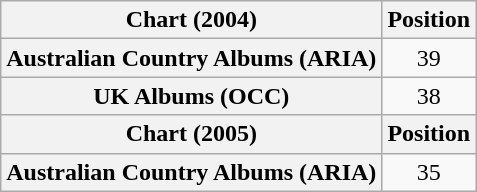<table class="wikitable sortable plainrowheaders" style="text-align:center">
<tr>
<th>Chart (2004)</th>
<th>Position</th>
</tr>
<tr>
<th scope="row">Australian Country Albums (ARIA)</th>
<td>39</td>
</tr>
<tr>
<th scope="row">UK Albums (OCC)</th>
<td>38</td>
</tr>
<tr>
<th>Chart (2005)</th>
<th>Position</th>
</tr>
<tr>
<th scope="row">Australian Country Albums (ARIA)</th>
<td>35</td>
</tr>
</table>
